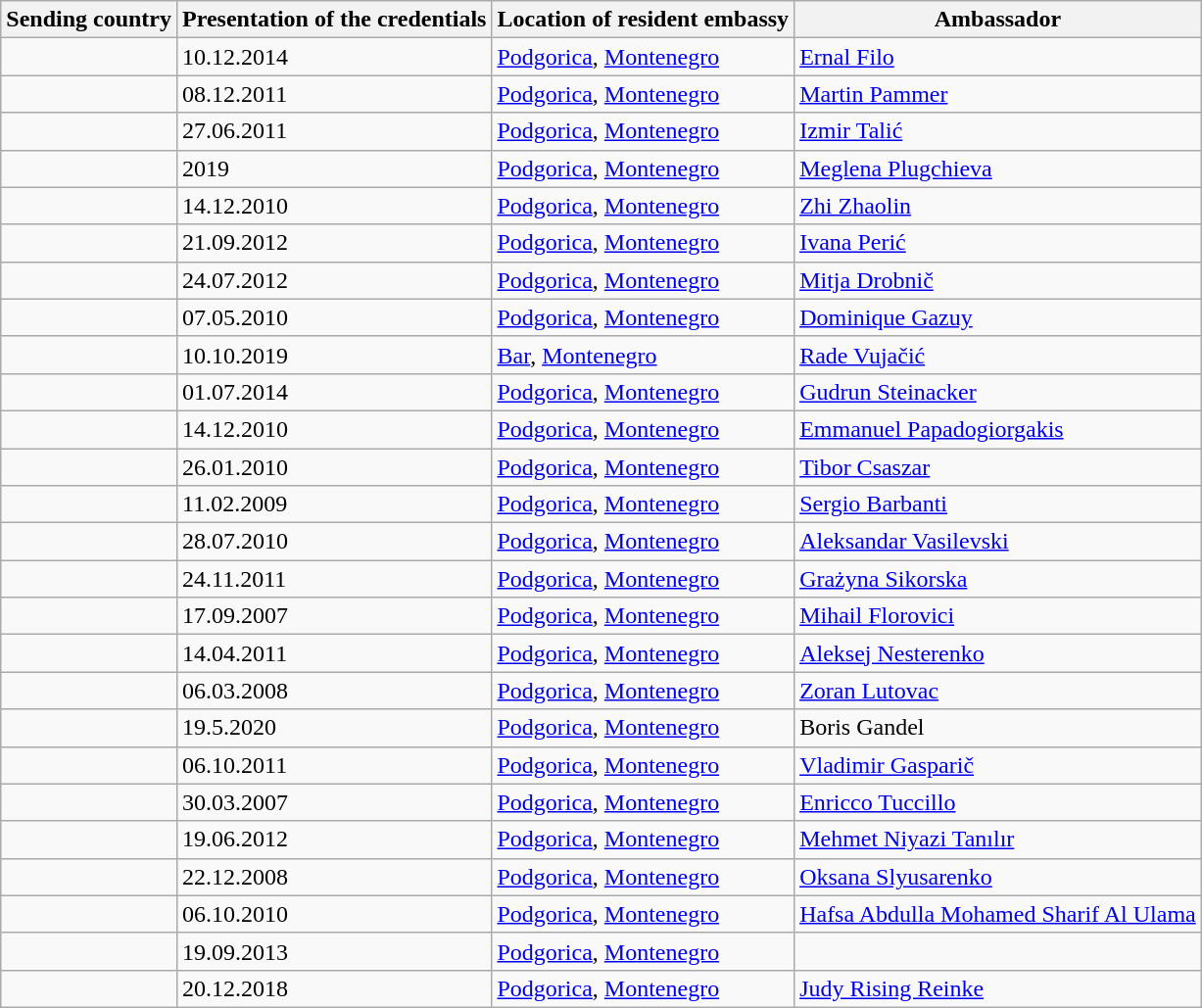<table class="wikitable sortable">
<tr>
<th>Sending country</th>
<th>Presentation of the credentials</th>
<th>Location of resident embassy</th>
<th>Ambassador</th>
</tr>
<tr>
<td></td>
<td>10.12.2014</td>
<td><a href='#'>Podgorica</a>, <a href='#'>Montenegro</a></td>
<td><a href='#'>Ernal Filo</a></td>
</tr>
<tr>
<td></td>
<td>08.12.2011</td>
<td><a href='#'>Podgorica</a>, <a href='#'>Montenegro</a></td>
<td><a href='#'>Martin Pammer</a></td>
</tr>
<tr>
<td></td>
<td>27.06.2011</td>
<td><a href='#'>Podgorica</a>, <a href='#'>Montenegro</a></td>
<td><a href='#'>Izmir Talić</a></td>
</tr>
<tr>
<td></td>
<td>2019</td>
<td><a href='#'>Podgorica</a>, <a href='#'>Montenegro</a></td>
<td><a href='#'>Meglena Plugchieva</a></td>
</tr>
<tr>
<td></td>
<td>14.12.2010</td>
<td><a href='#'>Podgorica</a>, <a href='#'>Montenegro</a></td>
<td><a href='#'>Zhi Zhaolin</a></td>
</tr>
<tr>
<td></td>
<td>21.09.2012</td>
<td><a href='#'>Podgorica</a>, <a href='#'>Montenegro</a></td>
<td><a href='#'>Ivana Perić</a></td>
</tr>
<tr>
<td></td>
<td>24.07.2012</td>
<td><a href='#'>Podgorica</a>, <a href='#'>Montenegro</a></td>
<td><a href='#'>Mitja Drobnič</a></td>
</tr>
<tr>
<td></td>
<td>07.05.2010</td>
<td><a href='#'>Podgorica</a>, <a href='#'>Montenegro</a></td>
<td><a href='#'>Dominique Gazuy</a></td>
</tr>
<tr>
<td></td>
<td>10.10.2019</td>
<td><a href='#'>Bar</a>, <a href='#'>Montenegro</a></td>
<td><a href='#'>Rade Vujačić</a></td>
</tr>
<tr>
<td></td>
<td>01.07.2014</td>
<td><a href='#'>Podgorica</a>, <a href='#'>Montenegro</a></td>
<td><a href='#'>Gudrun Steinacker</a></td>
</tr>
<tr>
<td></td>
<td>14.12.2010</td>
<td><a href='#'>Podgorica</a>, <a href='#'>Montenegro</a></td>
<td><a href='#'>Emmanuel Papadogiorgakis</a></td>
</tr>
<tr>
<td></td>
<td>26.01.2010</td>
<td><a href='#'>Podgorica</a>, <a href='#'>Montenegro</a></td>
<td><a href='#'>Tibor Csaszar</a></td>
</tr>
<tr>
<td></td>
<td>11.02.2009</td>
<td><a href='#'>Podgorica</a>, <a href='#'>Montenegro</a></td>
<td><a href='#'>Sergio Barbanti</a></td>
</tr>
<tr>
<td></td>
<td>28.07.2010</td>
<td><a href='#'>Podgorica</a>, <a href='#'>Montenegro</a></td>
<td><a href='#'>Aleksandar Vasilevski</a></td>
</tr>
<tr>
<td></td>
<td>24.11.2011</td>
<td><a href='#'>Podgorica</a>, <a href='#'>Montenegro</a></td>
<td><a href='#'>Grażyna Sikorska</a></td>
</tr>
<tr>
<td></td>
<td>17.09.2007</td>
<td><a href='#'>Podgorica</a>, <a href='#'>Montenegro</a></td>
<td><a href='#'>Mihail Florovici</a></td>
</tr>
<tr>
<td></td>
<td>14.04.2011</td>
<td><a href='#'>Podgorica</a>, <a href='#'>Montenegro</a></td>
<td><a href='#'>Aleksej Nesterenko</a></td>
</tr>
<tr>
<td></td>
<td>06.03.2008</td>
<td><a href='#'>Podgorica</a>, <a href='#'>Montenegro</a></td>
<td><a href='#'>Zoran Lutovac</a></td>
</tr>
<tr>
<td></td>
<td>19.5.2020</td>
<td><a href='#'>Podgorica</a>, <a href='#'>Montenegro</a></td>
<td>Boris Gandel</td>
</tr>
<tr>
<td></td>
<td>06.10.2011</td>
<td><a href='#'>Podgorica</a>, <a href='#'>Montenegro</a></td>
<td><a href='#'>Vladimir Gasparič</a></td>
</tr>
<tr>
<td></td>
<td>30.03.2007</td>
<td><a href='#'>Podgorica</a>, <a href='#'>Montenegro</a></td>
<td><a href='#'>Enricco Tuccillo</a></td>
</tr>
<tr>
<td></td>
<td>19.06.2012</td>
<td><a href='#'>Podgorica</a>, <a href='#'>Montenegro</a></td>
<td><a href='#'>Mehmet Niyazi Tanılır</a></td>
</tr>
<tr>
<td></td>
<td>22.12.2008</td>
<td><a href='#'>Podgorica</a>, <a href='#'>Montenegro</a></td>
<td><a href='#'>Oksana Slyusarenko</a></td>
</tr>
<tr>
<td></td>
<td>06.10.2010</td>
<td><a href='#'>Podgorica</a>, <a href='#'>Montenegro</a></td>
<td><a href='#'>Hafsa Abdulla Mohamed Sharif Al Ulama</a></td>
</tr>
<tr>
<td></td>
<td>19.09.2013</td>
<td><a href='#'>Podgorica</a>, <a href='#'>Montenegro</a></td>
<td></td>
</tr>
<tr>
<td></td>
<td>20.12.2018</td>
<td><a href='#'>Podgorica</a>, <a href='#'>Montenegro</a></td>
<td><a href='#'>Judy Rising Reinke</a></td>
</tr>
</table>
